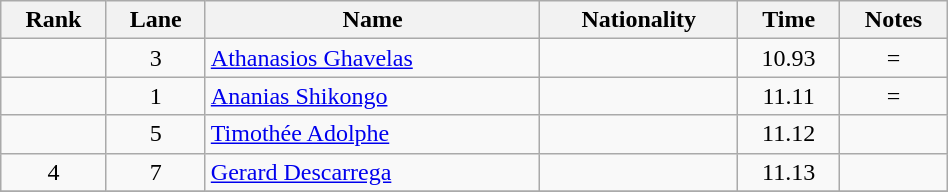<table class="wikitable sortable" style="text-align:center; width:50%">
<tr>
<th>Rank</th>
<th>Lane</th>
<th>Name</th>
<th>Nationality</th>
<th>Time</th>
<th>Notes</th>
</tr>
<tr>
<td></td>
<td>3</td>
<td align=left><a href='#'>Athanasios Ghavelas</a></td>
<td align=left></td>
<td>10.93</td>
<td>=</td>
</tr>
<tr>
<td></td>
<td>1</td>
<td align=left><a href='#'>Ananias Shikongo</a></td>
<td align=left></td>
<td>11.11</td>
<td>=</td>
</tr>
<tr>
<td></td>
<td>5</td>
<td align=left><a href='#'>Timothée Adolphe</a></td>
<td align=left></td>
<td>11.12</td>
<td></td>
</tr>
<tr>
<td>4</td>
<td>7</td>
<td align=left><a href='#'>Gerard Descarrega</a></td>
<td align=left></td>
<td>11.13</td>
<td></td>
</tr>
<tr>
</tr>
</table>
